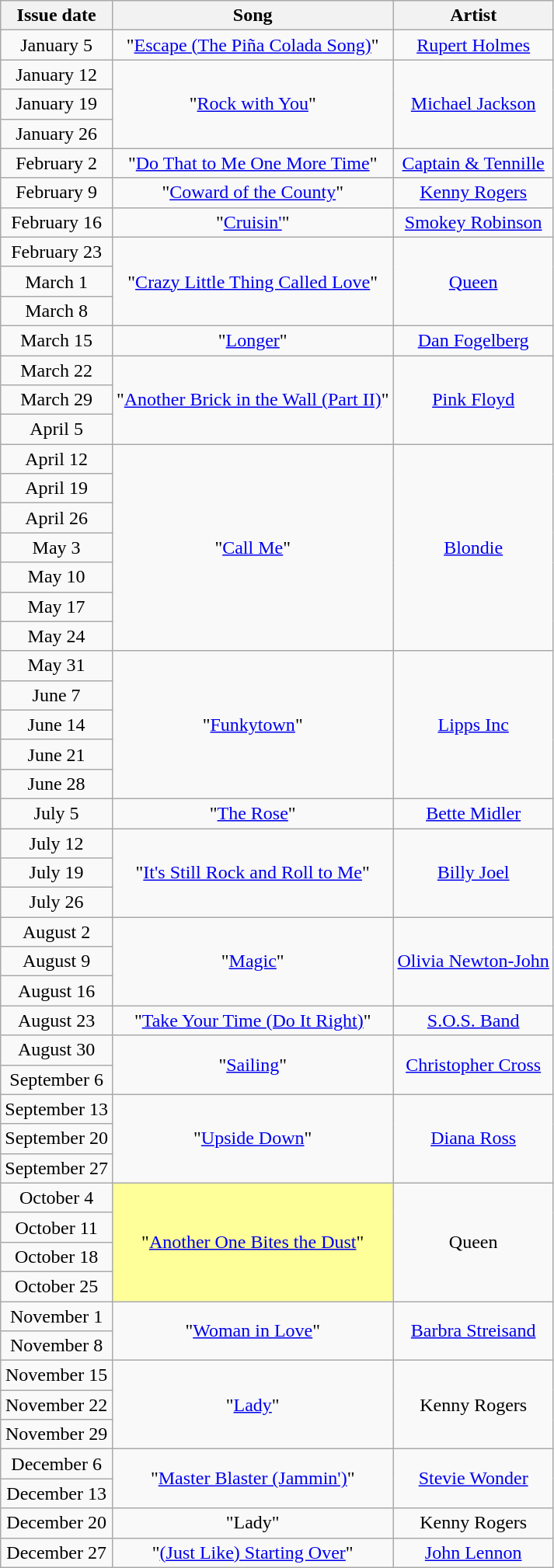<table class="wikitable plainrowheaders" style="text-align: center">
<tr>
<th>Issue date</th>
<th>Song</th>
<th>Artist</th>
</tr>
<tr>
<td>January 5</td>
<td>"<a href='#'>Escape (The Piña Colada Song)</a>"</td>
<td><a href='#'>Rupert Holmes</a></td>
</tr>
<tr>
<td>January 12</td>
<td rowspan="3">"<a href='#'>Rock with You</a>"</td>
<td rowspan="3"><a href='#'>Michael Jackson</a></td>
</tr>
<tr>
<td>January 19</td>
</tr>
<tr>
<td>January 26</td>
</tr>
<tr>
<td>February 2</td>
<td>"<a href='#'>Do That to Me One More Time</a>"</td>
<td><a href='#'>Captain & Tennille</a></td>
</tr>
<tr>
<td>February 9</td>
<td>"<a href='#'>Coward of the County</a>"</td>
<td><a href='#'>Kenny Rogers</a></td>
</tr>
<tr>
<td>February 16</td>
<td>"<a href='#'>Cruisin'</a>"</td>
<td><a href='#'>Smokey Robinson</a></td>
</tr>
<tr>
<td>February 23</td>
<td rowspan="3">"<a href='#'>Crazy Little Thing Called Love</a>"</td>
<td rowspan="3"><a href='#'>Queen</a></td>
</tr>
<tr>
<td>March 1</td>
</tr>
<tr>
<td>March 8</td>
</tr>
<tr>
<td>March 15</td>
<td>"<a href='#'>Longer</a>"</td>
<td><a href='#'>Dan Fogelberg</a></td>
</tr>
<tr>
<td>March 22</td>
<td rowspan="3">"<a href='#'>Another Brick in the Wall (Part II)</a>"</td>
<td rowspan="3"><a href='#'>Pink Floyd</a></td>
</tr>
<tr>
<td>March 29</td>
</tr>
<tr>
<td>April 5</td>
</tr>
<tr>
<td>April 12</td>
<td rowspan="7">"<a href='#'>Call Me</a>"</td>
<td rowspan="7"><a href='#'>Blondie</a></td>
</tr>
<tr>
<td>April 19</td>
</tr>
<tr>
<td>April 26</td>
</tr>
<tr>
<td>May 3</td>
</tr>
<tr>
<td>May 10</td>
</tr>
<tr>
<td>May 17</td>
</tr>
<tr>
<td>May 24</td>
</tr>
<tr>
<td>May 31</td>
<td rowspan="5">"<a href='#'>Funkytown</a>"</td>
<td rowspan="5"><a href='#'>Lipps Inc</a></td>
</tr>
<tr>
<td>June 7</td>
</tr>
<tr>
<td>June 14</td>
</tr>
<tr>
<td>June 21</td>
</tr>
<tr>
<td>June 28</td>
</tr>
<tr>
<td>July 5</td>
<td>"<a href='#'>The Rose</a>"</td>
<td><a href='#'>Bette Midler</a></td>
</tr>
<tr>
<td>July 12</td>
<td rowspan="3">"<a href='#'>It's Still Rock and Roll to Me</a>"</td>
<td rowspan="3"><a href='#'>Billy Joel</a></td>
</tr>
<tr>
<td>July 19</td>
</tr>
<tr>
<td>July 26</td>
</tr>
<tr>
<td>August 2</td>
<td rowspan="3">"<a href='#'>Magic</a>"</td>
<td rowspan="3"><a href='#'>Olivia Newton-John</a></td>
</tr>
<tr>
<td>August 9</td>
</tr>
<tr>
<td>August 16</td>
</tr>
<tr>
<td>August 23</td>
<td>"<a href='#'>Take Your Time (Do It Right)</a>"</td>
<td><a href='#'>S.O.S. Band</a></td>
</tr>
<tr>
<td>August 30</td>
<td rowspan="2">"<a href='#'>Sailing</a>"</td>
<td rowspan="2"><a href='#'>Christopher Cross</a></td>
</tr>
<tr>
<td>September 6</td>
</tr>
<tr>
<td>September 13</td>
<td rowspan="3">"<a href='#'>Upside Down</a>"</td>
<td rowspan="3"><a href='#'>Diana Ross</a></td>
</tr>
<tr>
<td>September 20</td>
</tr>
<tr>
<td>September 27</td>
</tr>
<tr>
<td>October 4</td>
<td bgcolor=#FFFF99 rowspan="4">"<a href='#'>Another One Bites the Dust</a>" </td>
<td rowspan="4">Queen</td>
</tr>
<tr>
<td>October 11</td>
</tr>
<tr>
<td>October 18</td>
</tr>
<tr>
<td>October 25</td>
</tr>
<tr>
<td>November 1</td>
<td rowspan="2">"<a href='#'>Woman in Love</a>"</td>
<td rowspan="2"><a href='#'>Barbra Streisand</a></td>
</tr>
<tr>
<td>November 8</td>
</tr>
<tr>
<td>November 15</td>
<td rowspan="3">"<a href='#'>Lady</a>"</td>
<td rowspan="3">Kenny Rogers</td>
</tr>
<tr>
<td>November 22</td>
</tr>
<tr>
<td>November 29</td>
</tr>
<tr>
<td>December 6</td>
<td rowspan="2">"<a href='#'>Master Blaster (Jammin')</a>"</td>
<td rowspan="2"><a href='#'>Stevie Wonder</a></td>
</tr>
<tr>
<td>December 13</td>
</tr>
<tr>
<td>December 20</td>
<td>"Lady"</td>
<td>Kenny Rogers</td>
</tr>
<tr>
<td>December 27</td>
<td>"<a href='#'>(Just Like) Starting Over</a>"</td>
<td><a href='#'>John Lennon</a></td>
</tr>
</table>
